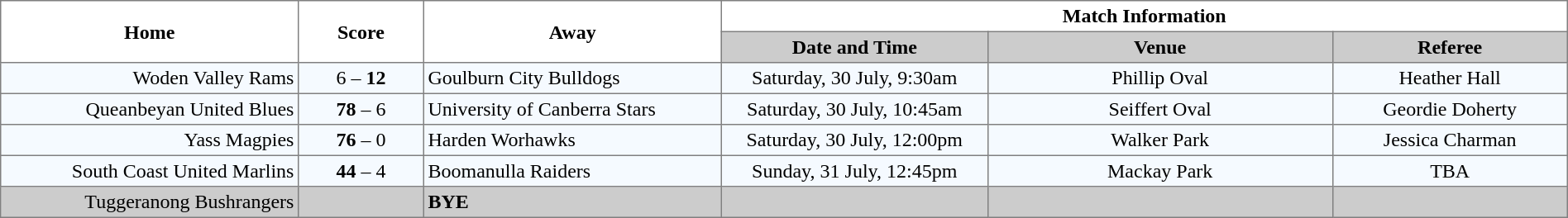<table border="1" cellpadding="3" cellspacing="0" width="100%" style="border-collapse:collapse;  text-align:center;">
<tr>
<th rowspan="2" width="19%">Home</th>
<th rowspan="2" width="8%">Score</th>
<th rowspan="2" width="19%">Away</th>
<th colspan="3">Match Information</th>
</tr>
<tr style="background:#CCCCCC">
<th width="17%">Date and Time</th>
<th width="22%">Venue</th>
<th width="50%">Referee</th>
</tr>
<tr style="text-align:center; background:#f5faff;">
<td align="right">Woden Valley Rams </td>
<td>6 – <strong>12</strong></td>
<td align="left"> Goulburn City Bulldogs</td>
<td>Saturday, 30 July, 9:30am</td>
<td>Phillip Oval</td>
<td>Heather Hall</td>
</tr>
<tr style="text-align:center; background:#f5faff;">
<td align="right">Queanbeyan United Blues </td>
<td><strong>78</strong> – 6</td>
<td align="left"> University of Canberra Stars</td>
<td>Saturday, 30 July, 10:45am</td>
<td>Seiffert Oval</td>
<td>Geordie Doherty</td>
</tr>
<tr style="text-align:center; background:#f5faff;">
<td align="right">Yass Magpies </td>
<td><strong>76</strong> – 0</td>
<td align="left"> Harden Worhawks</td>
<td>Saturday, 30 July, 12:00pm</td>
<td>Walker Park</td>
<td>Jessica Charman</td>
</tr>
<tr style="text-align:center; background:#f5faff;">
<td align="right">South Coast United Marlins </td>
<td><strong>44</strong> – 4</td>
<td align="left"> Boomanulla Raiders</td>
<td>Sunday, 31 July, 12:45pm</td>
<td>Mackay Park</td>
<td>TBA</td>
</tr>
<tr style="text-align:center; background:#CCCCCC;">
<td align="right">Tuggeranong Bushrangers </td>
<td></td>
<td align="left"><strong>BYE</strong></td>
<td></td>
<td></td>
<td></td>
</tr>
</table>
